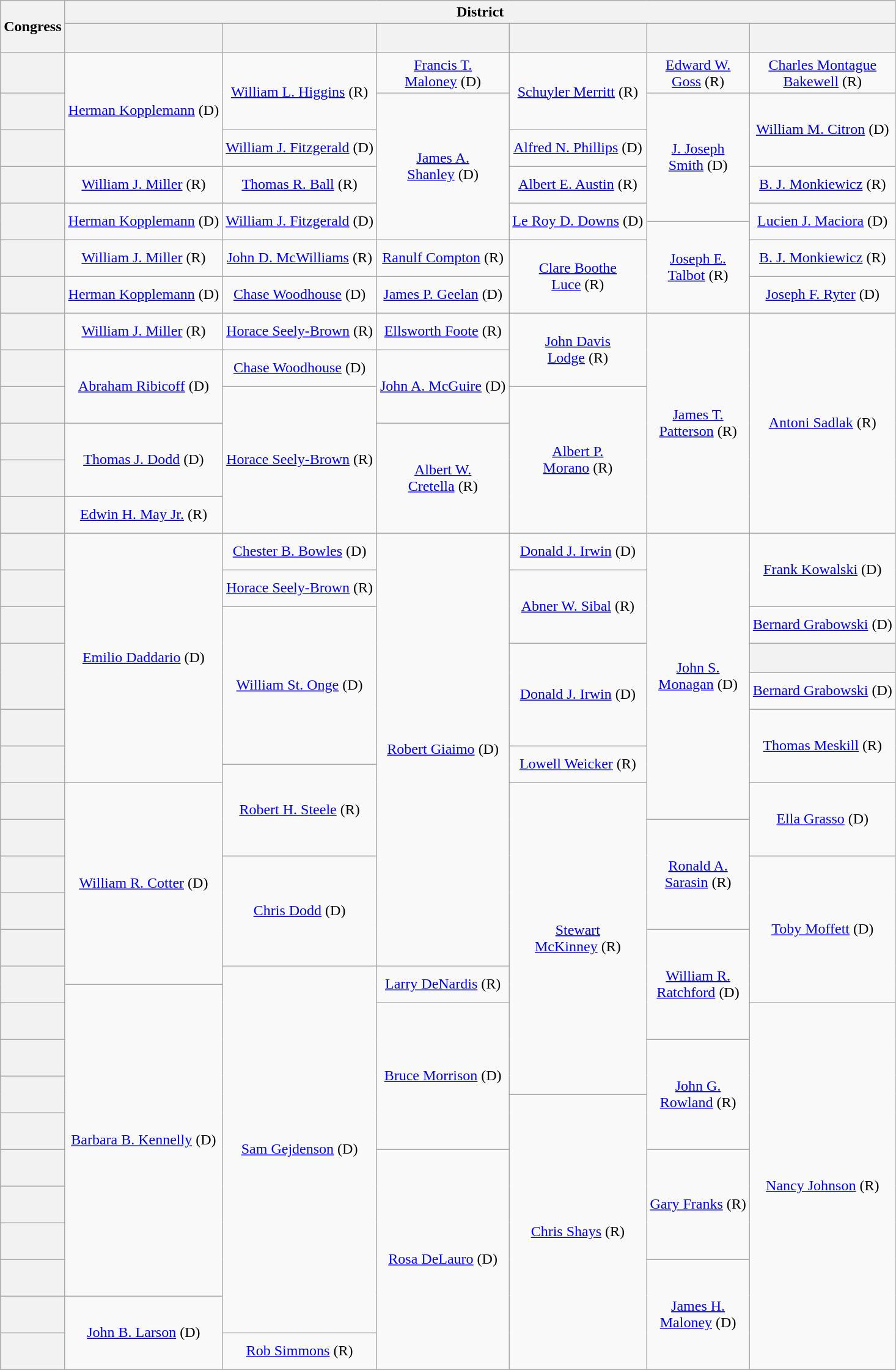<table class="wikitable sticky-header-multi sortable" style="text-align:center">
<tr>
<th scope="col" rowspan=2 class=unsortable>Congress</th>
<th scope="colgroup" colspan=6>District</th>
</tr>
<tr style="height:2em">
<th scope="col" class=unsortable></th>
<th scope="col" class=unsortable></th>
<th scope="col" class=unsortable></th>
<th scope="col" class=unsortable></th>
<th scope="col" class=unsortable></th>
<th scope="col" class=unsortable></th>
</tr>
<tr style="height:2.5em">
<th scope="row"> </th>
<td rowspan=3 ><a href='#'>Herman Kopplemann</a> (D)</td>
<td rowspan=2 ><a href='#'>William L. Higgins</a> (R)</td>
<td><a href='#'>Francis T.<br>Maloney</a> (D)</td>
<td rowspan=2 ><a href='#'>Schuyler Merritt</a> (R)</td>
<td><a href='#'>Edward W.<br>Goss</a> (R)</td>
<td><a href='#'>Charles Montague<br>Bakewell</a> (R)</td>
</tr>
<tr style="height:2.5em">
<th scope="row"> </th>
<td rowspan=5 ><a href='#'>James A.<br>Shanley</a> (D)</td>
<td rowspan=4 ><a href='#'>J. Joseph<br>Smith</a> (D)</td>
<td rowspan=2 ><a href='#'>William M. Citron</a> (D)</td>
</tr>
<tr style="height:2.5em">
<th scope="row"> </th>
<td><a href='#'>William J. Fitzgerald</a> (D)</td>
<td><a href='#'>Alfred N. Phillips</a> (D)</td>
</tr>
<tr style="height:2.5em">
<th scope="row"> </th>
<td><a href='#'>William J. Miller</a> (R)</td>
<td><a href='#'>Thomas R. Ball</a> (R)</td>
<td><a href='#'>Albert E. Austin</a> (R)</td>
<td><a href='#'>B. J. Monkiewicz</a> (R)</td>
</tr>
<tr style="height:1.25em">
<th scope="row" rowspan=2> </th>
<td rowspan=2 ><a href='#'>Herman Kopplemann</a> (D)</td>
<td rowspan=2 ><a href='#'>William J. Fitzgerald</a> (D)</td>
<td rowspan=2 ><a href='#'>Le Roy D. Downs</a> (D)</td>
<td rowspan=2 ><a href='#'>Lucien J. Maciora</a> (D)</td>
</tr>
<tr style="height:1.25em">
<td rowspan=3 ><a href='#'>Joseph E.<br>Talbot</a> (R)</td>
</tr>
<tr style="height:2.5em">
<th scope="row"> </th>
<td><a href='#'>William J. Miller</a> (R)</td>
<td><a href='#'>John D. McWilliams</a> (R)</td>
<td><a href='#'>Ranulf Compton</a> (R)</td>
<td rowspan=2 ><a href='#'>Clare Boothe<br>Luce</a> (R)</td>
<td><a href='#'>B. J. Monkiewicz</a> (R)</td>
</tr>
<tr style="height:2.5em">
<th scope="row"> </th>
<td><a href='#'>Herman Kopplemann</a> (D)</td>
<td><a href='#'>Chase Woodhouse</a> (D)</td>
<td><a href='#'>James P. Geelan</a> (D)</td>
<td><a href='#'>Joseph F. Ryter</a> (D)</td>
</tr>
<tr style="height:2.5em">
<th scope="row"> </th>
<td><a href='#'>William J. Miller</a> (R)</td>
<td><a href='#'>Horace Seely-Brown</a> (R)</td>
<td><a href='#'>Ellsworth Foote</a> (R)</td>
<td rowspan=2 ><a href='#'>John Davis<br>Lodge</a> (R)</td>
<td rowspan=6 ><a href='#'>James T.<br>Patterson</a> (R)</td>
<td rowspan=6 ><a href='#'>Antoni Sadlak</a> (R)</td>
</tr>
<tr style="height:2.5em">
<th scope="row"> </th>
<td rowspan=2 ><a href='#'>Abraham Ribicoff</a> (D)</td>
<td><a href='#'>Chase Woodhouse</a> (D)</td>
<td rowspan=2 ><a href='#'>John A. McGuire</a> (D)</td>
</tr>
<tr style="height:2.5em">
<th scope="row"> </th>
<td rowspan=4 ><a href='#'>Horace Seely-Brown</a> (R)</td>
<td rowspan=4 ><a href='#'>Albert P.<br>Morano</a> (R)</td>
</tr>
<tr style="height:2.5em">
<th scope="row"> </th>
<td rowspan=2 ><a href='#'>Thomas J. Dodd</a> (D)</td>
<td rowspan=3 ><a href='#'>Albert W.<br>Cretella</a> (R)</td>
</tr>
<tr style="height:2.5em">
<th scope="row"> </th>
</tr>
<tr style="height:2.5em">
<th scope="row"> </th>
<td><a href='#'>Edwin H. May Jr.</a> (R)</td>
</tr>
<tr style="height:2.5em">
<th scope="row"> </th>
<td rowspan=8 ><a href='#'>Emilio Daddario</a> (D)</td>
<td><a href='#'>Chester B. Bowles</a> (D)</td>
<td rowspan=13 ><a href='#'>Robert Giaimo</a> (D)</td>
<td><a href='#'>Donald J. Irwin</a> (D)</td>
<td rowspan=9 ><a href='#'>John S.<br>Monagan</a> (D)</td>
<td rowspan=2 ><a href='#'>Frank Kowalski</a> (D)</td>
</tr>
<tr style="height:2.5em">
<th scope="row"> </th>
<td><a href='#'>Horace Seely-Brown</a> (R)</td>
<td rowspan=2 ><a href='#'>Abner W. Sibal</a> (R)</td>
</tr>
<tr style="height:2.5em">
<th scope="row"> </th>
<td rowspan=5 ><a href='#'>William St. Onge</a> (D)</td>
<td><a href='#'>Bernard Grabowski</a> (D)</td>
</tr>
<tr style="height:2em">
<th scope="row" rowspan=2> </th>
<td rowspan=3 ><a href='#'>Donald J. Irwin</a> (D)</td>
<th></th>
</tr>
<tr style="height:2.5em">
<td><a href='#'>Bernard Grabowski</a> (D)</td>
</tr>
<tr style="height:2.5em">
<th scope="row"> </th>
<td rowspan=3 ><a href='#'>Thomas Meskill</a> (R)</td>
</tr>
<tr style="height:1.25em">
<th scope="row" rowspan=2> </th>
<td rowspan=2 ><a href='#'>Lowell Weicker</a> (R)</td>
</tr>
<tr style="height:1.25em">
<td rowspan=3 ><a href='#'>Robert H. Steele</a> (R)</td>
</tr>
<tr style="height:2.5em">
<th scope="row"> </th>
<td rowspan=6 ><a href='#'>William R. Cotter</a> (D)</td>
<td rowspan=10 ><a href='#'>Stewart<br>McKinney</a> (R)</td>
<td rowspan=2 ><a href='#'>Ella Grasso</a> (D)</td>
</tr>
<tr style="height:2.5em">
<th scope="row"> </th>
<td rowspan=3 ><a href='#'>Ronald A.<br>Sarasin</a> (R)</td>
</tr>
<tr style="height:2.5em">
<th scope="row"> </th>
<td rowspan=3 ><a href='#'>Chris Dodd</a> (D)</td>
<td rowspan=5 ><a href='#'>Toby Moffett</a> (D)</td>
</tr>
<tr style="height:2.5em">
<th scope="row"> </th>
</tr>
<tr style="height:2.5em">
<th scope="row"> </th>
<td rowspan=4 ><a href='#'>William R.<br>Ratchford</a> (D)</td>
</tr>
<tr style="height:1.25em">
<th scope="row" rowspan=2> </th>
<td rowspan=12 ><a href='#'>Sam Gejdenson</a> (D)</td>
<td rowspan=2 ><a href='#'>Larry DeNardis</a> (R)</td>
</tr>
<tr style="height:1.25em">
<td rowspan=10 ><a href='#'>Barbara B. Kennelly</a> (D)</td>
</tr>
<tr style="height:2.5em">
<th scope="row"> </th>
<td rowspan=5 ><a href='#'>Bruce Morrison</a> (D)</td>
<td rowspan=11 ><a href='#'>Nancy Johnson</a> (R)</td>
</tr>
<tr style="height:2.5em">
<th scope="row"> </th>
<td rowspan=4 ><a href='#'>John G.<br>Rowland</a> (R)</td>
</tr>
<tr style="height:1.25em">
<th scope="row" rowspan=2> </th>
</tr>
<tr style="height:1.25em">
<td rowspan="8" ><a href='#'>Chris Shays</a> (R)</td>
</tr>
<tr style="height:2.5em">
<th scope="row"> </th>
</tr>
<tr style="height:2.5em">
<th scope="row"> </th>
<td rowspan="6" ><a href='#'>Rosa DeLauro</a> (D)</td>
<td rowspan=3 ><a href='#'>Gary Franks</a> (R)</td>
</tr>
<tr style="height:2.5em">
<th scope="row"> </th>
</tr>
<tr style="height:2.5em">
<th scope="row"> </th>
</tr>
<tr style="height:2.5em">
<th scope="row"> </th>
<td rowspan=3 ><a href='#'>James H.<br>Maloney</a> (D)</td>
</tr>
<tr style="height:2.5em">
<th scope="row"> </th>
<td rowspan="2" ><a href='#'>John B. Larson</a> (D)</td>
</tr>
<tr style="height:2.5em">
<th scope="row"> </th>
<td><a href='#'>Rob Simmons</a> (R)</td>
</tr>
</table>
